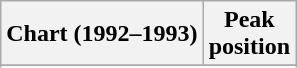<table class="wikitable sortable">
<tr>
<th align="left">Chart (1992–1993)</th>
<th align="center">Peak<br>position</th>
</tr>
<tr>
</tr>
<tr>
</tr>
</table>
